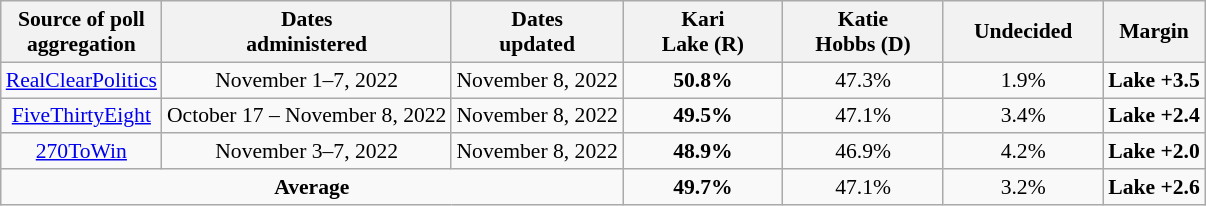<table class="wikitable sortable" style="text-align:center;font-size:90%;line-height:17px">
<tr>
<th>Source of poll<br>aggregation</th>
<th>Dates<br>administered</th>
<th>Dates<br>updated</th>
<th style="width:100px;">Kari<br>Lake (R)</th>
<th style="width:100px;">Katie<br>Hobbs (D)</th>
<th style="width:100px;">Undecided</th>
<th>Margin</th>
</tr>
<tr>
<td><a href='#'>RealClearPolitics</a></td>
<td>November 1–7, 2022</td>
<td>November 8, 2022</td>
<td><strong>50.8%</strong></td>
<td>47.3%</td>
<td>1.9%</td>
<td><strong>Lake +3.5</strong></td>
</tr>
<tr>
<td><a href='#'>FiveThirtyEight</a></td>
<td>October 17 – November 8, 2022</td>
<td>November 8, 2022</td>
<td><strong>49.5%</strong></td>
<td>47.1%</td>
<td>3.4%</td>
<td><strong>Lake +2.4</strong></td>
</tr>
<tr>
<td><a href='#'>270ToWin</a></td>
<td>November 3–7, 2022</td>
<td>November 8, 2022</td>
<td><strong>48.9%</strong></td>
<td>46.9%</td>
<td>4.2%</td>
<td><strong>Lake +2.0</strong></td>
</tr>
<tr>
<td colspan="3"><strong>Average</strong></td>
<td><strong>49.7%</strong></td>
<td>47.1%</td>
<td>3.2%</td>
<td><strong>Lake +2.6</strong></td>
</tr>
</table>
